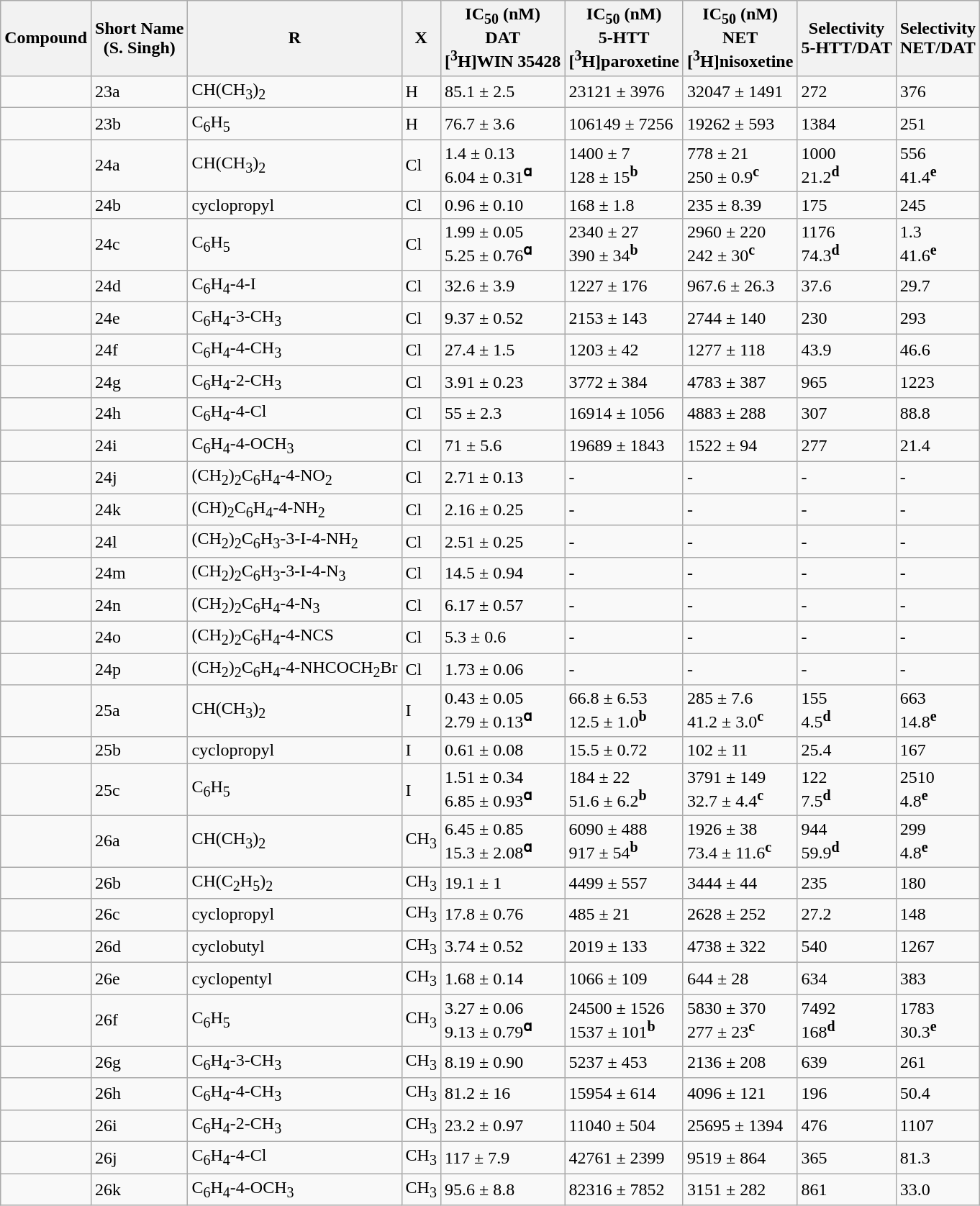<table class="wikitable sortable">
<tr>
<th>Compound<br></th>
<th>Short Name<br>(S. Singh)</th>
<th>R</th>
<th>X</th>
<th>IC<sub>50</sub> (nM)<br>DAT<br>[<sup>3</sup>H]WIN 35428</th>
<th>IC<sub>50</sub> (nM)<br>5-HTT<br>[<sup>3</sup>H]paroxetine</th>
<th>IC<sub>50</sub> (nM)<br>NET<br>[<sup>3</sup>H]nisoxetine</th>
<th>Selectivity<br>5-HTT/DAT</th>
<th>Selectivity<br>NET/DAT</th>
</tr>
<tr>
<td></td>
<td>23a</td>
<td>CH(CH<sub>3</sub>)<sub>2</sub></td>
<td>H</td>
<td>85.1 ± 2.5</td>
<td>23121 ± 3976</td>
<td>32047 ± 1491</td>
<td>272</td>
<td>376</td>
</tr>
<tr>
<td></td>
<td>23b</td>
<td>C<sub>6</sub>H<sub>5</sub></td>
<td>H</td>
<td>76.7 ± 3.6</td>
<td>106149 ± 7256</td>
<td>19262 ± 593</td>
<td>1384</td>
<td>251</td>
</tr>
<tr>
<td></td>
<td>24a</td>
<td>CH(CH<sub>3</sub>)<sub>2</sub></td>
<td>Cl</td>
<td>1.4 ± 0.13<br>6.04 ± 0.31<sup><strong>ɑ</strong></sup></td>
<td>1400 ± 7<br>128 ± 15<sup><strong>b</strong></sup></td>
<td>778 ± 21<br>250 ± 0.9<sup><strong>c</strong></sup></td>
<td>1000<br>21.2<sup><strong>d</strong></sup></td>
<td>556<br>41.4<sup><strong>e</strong></sup></td>
</tr>
<tr>
<td></td>
<td>24b</td>
<td>cyclopropyl</td>
<td>Cl</td>
<td>0.96 ± 0.10</td>
<td>168 ± 1.8</td>
<td>235 ± 8.39</td>
<td>175</td>
<td>245</td>
</tr>
<tr>
<td></td>
<td>24c</td>
<td>C<sub>6</sub>H<sub>5</sub></td>
<td>Cl</td>
<td>1.99 ± 0.05<br>5.25 ± 0.76<sup><strong>ɑ</strong></sup></td>
<td>2340 ± 27<br>390 ± 34<sup><strong>b</strong></sup></td>
<td>2960 ± 220<br>242 ± 30<sup><strong>c</strong></sup></td>
<td>1176<br>74.3<sup><strong>d</strong></sup></td>
<td>1.3<br>41.6<sup><strong>e</strong></sup></td>
</tr>
<tr>
<td></td>
<td>24d</td>
<td>C<sub>6</sub>H<sub>4</sub>-4-I</td>
<td>Cl</td>
<td>32.6 ± 3.9</td>
<td>1227 ± 176</td>
<td>967.6 ± 26.3</td>
<td>37.6</td>
<td>29.7</td>
</tr>
<tr>
<td></td>
<td>24e</td>
<td>C<sub>6</sub>H<sub>4</sub>-3-CH<sub>3</sub></td>
<td>Cl</td>
<td>9.37 ± 0.52</td>
<td>2153 ± 143</td>
<td>2744 ± 140</td>
<td>230</td>
<td>293</td>
</tr>
<tr>
<td></td>
<td>24f</td>
<td>C<sub>6</sub>H<sub>4</sub>-4-CH<sub>3</sub></td>
<td>Cl</td>
<td>27.4 ± 1.5</td>
<td>1203 ± 42</td>
<td>1277 ± 118</td>
<td>43.9</td>
<td>46.6</td>
</tr>
<tr>
<td></td>
<td>24g</td>
<td>C<sub>6</sub>H<sub>4</sub>-2-CH<sub>3</sub></td>
<td>Cl</td>
<td>3.91 ± 0.23</td>
<td>3772 ± 384</td>
<td>4783 ± 387</td>
<td>965</td>
<td>1223</td>
</tr>
<tr>
<td></td>
<td>24h</td>
<td>C<sub>6</sub>H<sub>4</sub>-4-Cl</td>
<td>Cl</td>
<td>55 ± 2.3</td>
<td>16914 ± 1056</td>
<td>4883 ± 288</td>
<td>307</td>
<td>88.8</td>
</tr>
<tr>
<td></td>
<td>24i</td>
<td>C<sub>6</sub>H<sub>4</sub>-4-OCH<sub>3</sub></td>
<td>Cl</td>
<td>71 ± 5.6</td>
<td>19689 ± 1843</td>
<td>1522 ± 94</td>
<td>277</td>
<td>21.4</td>
</tr>
<tr>
<td></td>
<td>24j</td>
<td>(CH<sub>2</sub>)<sub>2</sub>C<sub>6</sub>H<sub>4</sub>-4-NO<sub>2</sub></td>
<td>Cl</td>
<td>2.71 ± 0.13</td>
<td>-</td>
<td>-</td>
<td>-</td>
<td>-</td>
</tr>
<tr>
<td></td>
<td>24k</td>
<td>(CH)<sub>2</sub>C<sub>6</sub>H<sub>4</sub>-4-NH<sub>2</sub></td>
<td>Cl</td>
<td>2.16 ± 0.25</td>
<td>-</td>
<td>-</td>
<td>-</td>
<td>-</td>
</tr>
<tr>
<td></td>
<td>24l</td>
<td>(CH<sub>2</sub>)<sub>2</sub>C<sub>6</sub>H<sub>3</sub>-3-I-4-NH<sub>2</sub></td>
<td>Cl</td>
<td>2.51 ± 0.25</td>
<td>-</td>
<td>-</td>
<td>-</td>
<td>-</td>
</tr>
<tr>
<td></td>
<td>24m</td>
<td>(CH<sub>2</sub>)<sub>2</sub>C<sub>6</sub>H<sub>3</sub>-3-I-4-N<sub>3</sub></td>
<td>Cl</td>
<td>14.5 ± 0.94</td>
<td>-</td>
<td>-</td>
<td>-</td>
<td>-</td>
</tr>
<tr>
<td></td>
<td>24n</td>
<td>(CH<sub>2</sub>)<sub>2</sub>C<sub>6</sub>H<sub>4</sub>-4-N<sub>3</sub></td>
<td>Cl</td>
<td>6.17 ± 0.57</td>
<td>-</td>
<td>-</td>
<td>-</td>
<td>-</td>
</tr>
<tr>
<td></td>
<td>24o</td>
<td>(CH<sub>2</sub>)<sub>2</sub>C<sub>6</sub>H<sub>4</sub>-4-NCS</td>
<td>Cl</td>
<td>5.3 ± 0.6</td>
<td>-</td>
<td>-</td>
<td>-</td>
<td>-</td>
</tr>
<tr>
<td></td>
<td>24p</td>
<td>(CH<sub>2</sub>)<sub>2</sub>C<sub>6</sub>H<sub>4</sub>-4-NHCOCH<sub>2</sub>Br</td>
<td>Cl</td>
<td>1.73 ± 0.06</td>
<td>-</td>
<td>-</td>
<td>-</td>
<td>-</td>
</tr>
<tr>
<td></td>
<td>25a</td>
<td>CH(CH<sub>3</sub>)<sub>2</sub></td>
<td>I</td>
<td>0.43 ± 0.05<br>2.79 ± 0.13<sup><strong>ɑ</strong></sup></td>
<td>66.8 ± 6.53<br>12.5 ± 1.0<sup><strong>b</strong></sup></td>
<td>285 ± 7.6<br>41.2 ± 3.0<sup><strong>c</strong></sup></td>
<td>155<br>4.5<sup><strong>d</strong></sup></td>
<td>663<br>14.8<sup><strong>e</strong></sup></td>
</tr>
<tr>
<td></td>
<td>25b</td>
<td>cyclopropyl</td>
<td>I</td>
<td>0.61 ± 0.08</td>
<td>15.5 ± 0.72</td>
<td>102 ± 11</td>
<td>25.4</td>
<td>167</td>
</tr>
<tr>
<td></td>
<td>25c</td>
<td>C<sub>6</sub>H<sub>5</sub></td>
<td>I</td>
<td>1.51 ± 0.34<br>6.85 ± 0.93<sup><strong>ɑ</strong></sup></td>
<td>184 ± 22<br>51.6 ± 6.2<sup><strong>b</strong></sup></td>
<td>3791 ± 149<br>32.7 ± 4.4<sup><strong>c</strong></sup></td>
<td>122<br>7.5<sup><strong>d</strong></sup></td>
<td>2510<br>4.8<sup><strong>e</strong></sup></td>
</tr>
<tr>
<td></td>
<td>26a</td>
<td>CH(CH<sub>3</sub>)<sub>2</sub></td>
<td>CH<sub>3</sub></td>
<td>6.45 ± 0.85<br>15.3 ± 2.08<sup><strong>ɑ</strong></sup></td>
<td>6090 ± 488<br>917 ± 54<sup><strong>b</strong></sup></td>
<td>1926 ± 38<br>73.4 ± 11.6<sup><strong>c</strong></sup></td>
<td>944<br>59.9<sup><strong>d</strong></sup></td>
<td>299<br>4.8<sup><strong>e</strong></sup></td>
</tr>
<tr>
<td></td>
<td>26b</td>
<td>CH(C<sub>2</sub>H<sub>5</sub>)<sub>2</sub></td>
<td>CH<sub>3</sub></td>
<td>19.1 ± 1</td>
<td>4499 ± 557</td>
<td>3444 ± 44</td>
<td>235</td>
<td>180</td>
</tr>
<tr>
<td></td>
<td>26c</td>
<td>cyclopropyl</td>
<td>CH<sub>3</sub></td>
<td>17.8 ± 0.76</td>
<td>485 ± 21</td>
<td>2628 ± 252</td>
<td>27.2</td>
<td>148</td>
</tr>
<tr>
<td></td>
<td>26d</td>
<td>cyclobutyl</td>
<td>CH<sub>3</sub></td>
<td>3.74 ± 0.52</td>
<td>2019 ± 133</td>
<td>4738 ± 322</td>
<td>540</td>
<td>1267</td>
</tr>
<tr>
<td></td>
<td>26e</td>
<td>cyclopentyl</td>
<td>CH<sub>3</sub></td>
<td>1.68 ± 0.14</td>
<td>1066 ± 109</td>
<td>644 ± 28</td>
<td>634</td>
<td>383</td>
</tr>
<tr>
<td></td>
<td>26f</td>
<td>C<sub>6</sub>H<sub>5</sub></td>
<td>CH<sub>3</sub></td>
<td>3.27 ± 0.06<br>9.13 ± 0.79<sup><strong>ɑ</strong></sup></td>
<td>24500 ± 1526<br>1537 ± 101<sup><strong>b</strong></sup></td>
<td>5830 ± 370<br>277 ± 23<sup><strong>c</strong></sup></td>
<td>7492<br>168<sup><strong>d</strong></sup></td>
<td>1783<br>30.3<sup><strong>e</strong></sup></td>
</tr>
<tr>
<td></td>
<td>26g</td>
<td>C<sub>6</sub>H<sub>4</sub>-3-CH<sub>3</sub></td>
<td>CH<sub>3</sub></td>
<td>8.19 ± 0.90</td>
<td>5237 ± 453</td>
<td>2136 ± 208</td>
<td>639</td>
<td>261</td>
</tr>
<tr>
<td></td>
<td>26h</td>
<td>C<sub>6</sub>H<sub>4</sub>-4-CH<sub>3</sub></td>
<td>CH<sub>3</sub></td>
<td>81.2 ± 16</td>
<td>15954 ± 614</td>
<td>4096 ± 121</td>
<td>196</td>
<td>50.4</td>
</tr>
<tr>
<td></td>
<td>26i</td>
<td>C<sub>6</sub>H<sub>4</sub>-2-CH<sub>3</sub></td>
<td>CH<sub>3</sub></td>
<td>23.2 ± 0.97</td>
<td>11040 ± 504</td>
<td>25695 ± 1394</td>
<td>476</td>
<td>1107</td>
</tr>
<tr>
<td></td>
<td>26j</td>
<td>C<sub>6</sub>H<sub>4</sub>-4-Cl</td>
<td>CH<sub>3</sub></td>
<td>117 ± 7.9</td>
<td>42761 ± 2399</td>
<td>9519 ± 864</td>
<td>365</td>
<td>81.3</td>
</tr>
<tr>
<td></td>
<td>26k</td>
<td>C<sub>6</sub>H<sub>4</sub>-4-OCH<sub>3</sub></td>
<td>CH<sub>3</sub></td>
<td>95.6 ± 8.8</td>
<td>82316 ± 7852</td>
<td>3151 ± 282</td>
<td>861</td>
<td>33.0</td>
</tr>
</table>
